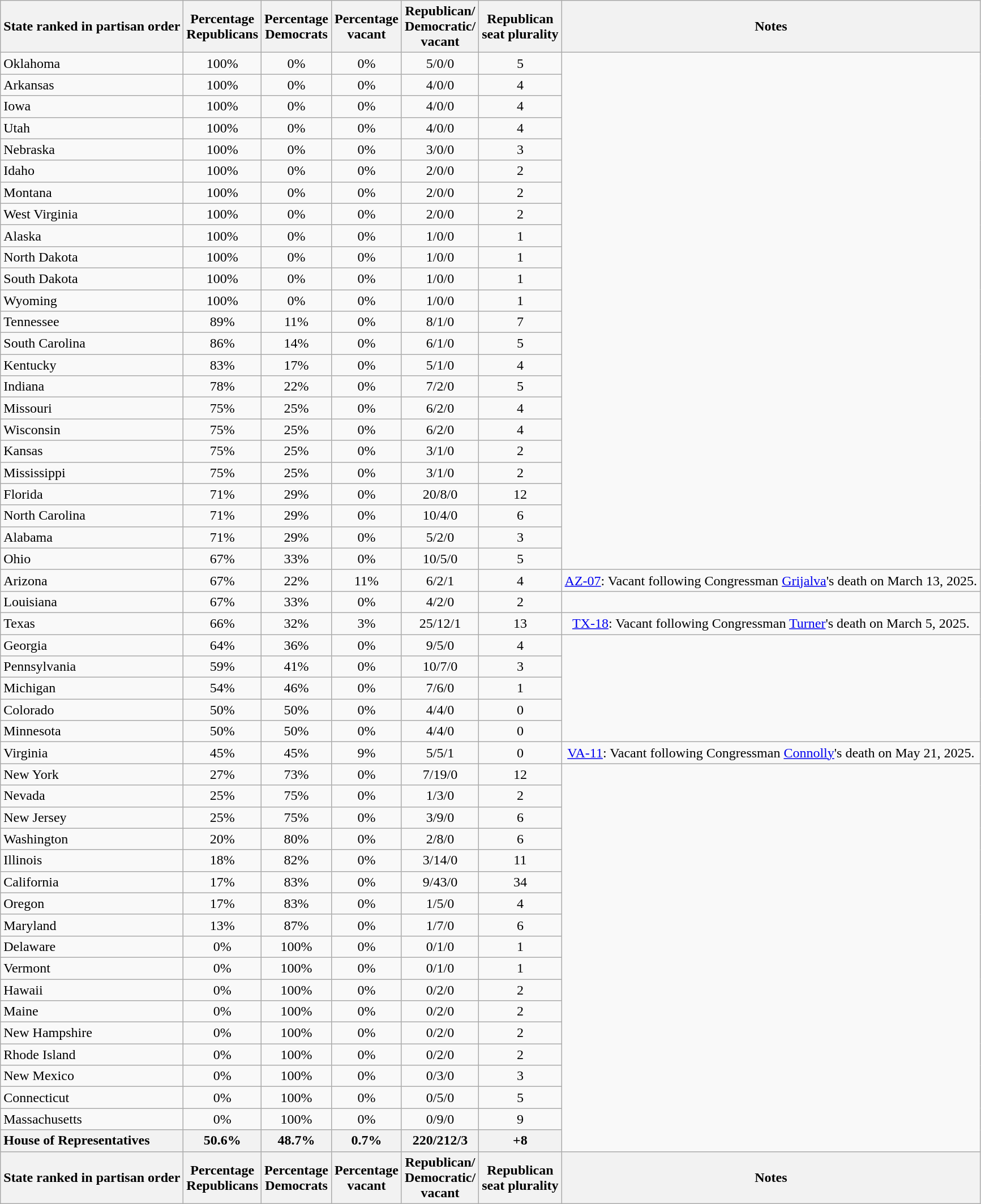<table class="wikitable sortable" style="text-align:center;">
<tr>
<th>State ranked in partisan order</th>
<th>Percentage<br>Republicans</th>
<th>Percentage<br>Democrats</th>
<th>Percentage<br>vacant</th>
<th>Republican/<br>Democratic/<br>vacant</th>
<th>Republican<br>seat plurality</th>
<th>Notes</th>
</tr>
<tr>
<td style="text-align:left;">Oklahoma</td>
<td>100%</td>
<td>0%</td>
<td>0%</td>
<td>5/0/0</td>
<td>5</td>
</tr>
<tr>
<td style="text-align:left;">Arkansas</td>
<td>100%</td>
<td>0%</td>
<td>0%</td>
<td>4/0/0</td>
<td>4</td>
</tr>
<tr>
<td style="text-align:left;">Iowa</td>
<td>100%</td>
<td>0%</td>
<td>0%</td>
<td>4/0/0</td>
<td>4</td>
</tr>
<tr>
<td style="text-align:left;">Utah</td>
<td>100%</td>
<td>0%</td>
<td>0%</td>
<td>4/0/0</td>
<td>4</td>
</tr>
<tr>
<td style="text-align:left;">Nebraska</td>
<td>100%</td>
<td>0%</td>
<td>0%</td>
<td>3/0/0</td>
<td>3</td>
</tr>
<tr>
<td style="text-align:left;">Idaho</td>
<td>100%</td>
<td>0%</td>
<td>0%</td>
<td>2/0/0</td>
<td>2</td>
</tr>
<tr>
<td style="text-align:left;">Montana</td>
<td>100%</td>
<td>0%</td>
<td>0%</td>
<td>2/0/0</td>
<td>2</td>
</tr>
<tr>
<td style="text-align:left;">West Virginia</td>
<td>100%</td>
<td>0%</td>
<td>0%</td>
<td>2/0/0</td>
<td>2</td>
</tr>
<tr>
<td style="text-align:left;">Alaska</td>
<td>100%</td>
<td>0%</td>
<td>0%</td>
<td>1/0/0</td>
<td>1</td>
</tr>
<tr>
<td style="text-align:left;">North Dakota</td>
<td>100%</td>
<td>0%</td>
<td>0%</td>
<td>1/0/0</td>
<td>1</td>
</tr>
<tr>
<td style="text-align:left;">South Dakota</td>
<td>100%</td>
<td>0%</td>
<td>0%</td>
<td>1/0/0</td>
<td>1</td>
</tr>
<tr>
<td style="text-align:left;">Wyoming</td>
<td>100%</td>
<td>0%</td>
<td>0%</td>
<td>1/0/0</td>
<td>1</td>
</tr>
<tr>
<td style="text-align:left;">Tennessee</td>
<td>89%</td>
<td>11%</td>
<td>0%</td>
<td>8/1/0</td>
<td>7</td>
</tr>
<tr>
<td style="text-align:left;">South Carolina</td>
<td>86%</td>
<td>14%</td>
<td>0%</td>
<td>6/1/0</td>
<td>5</td>
</tr>
<tr>
<td style="text-align:left;">Kentucky</td>
<td>83%</td>
<td>17%</td>
<td>0%</td>
<td>5/1/0</td>
<td>4</td>
</tr>
<tr>
<td style="text-align:left;">Indiana</td>
<td>78%</td>
<td>22%</td>
<td>0%</td>
<td>7/2/0</td>
<td>5</td>
</tr>
<tr>
<td style="text-align:left;">Missouri</td>
<td>75%</td>
<td>25%</td>
<td>0%</td>
<td>6/2/0</td>
<td>4</td>
</tr>
<tr>
<td style="text-align:left;">Wisconsin</td>
<td>75%</td>
<td>25%</td>
<td>0%</td>
<td>6/2/0</td>
<td>4</td>
</tr>
<tr>
<td style="text-align:left;">Kansas</td>
<td>75%</td>
<td>25%</td>
<td>0%</td>
<td>3/1/0</td>
<td>2</td>
</tr>
<tr>
<td style="text-align:left;">Mississippi</td>
<td>75%</td>
<td>25%</td>
<td>0%</td>
<td>3/1/0</td>
<td>2</td>
</tr>
<tr>
<td style="text-align:left;">Florida</td>
<td>71%</td>
<td>29%</td>
<td>0%</td>
<td>20/8/0</td>
<td>12</td>
</tr>
<tr>
<td style="text-align:left;">North Carolina</td>
<td>71%</td>
<td>29%</td>
<td>0%</td>
<td>10/4/0</td>
<td>6</td>
</tr>
<tr>
<td style="text-align:left;">Alabama</td>
<td>71%</td>
<td>29%</td>
<td>0%</td>
<td>5/2/0</td>
<td>3</td>
</tr>
<tr>
<td style="text-align:left;">Ohio</td>
<td>67%</td>
<td>33%</td>
<td>0%</td>
<td>10/5/0</td>
<td>5</td>
</tr>
<tr>
<td style="text-align:left;">Arizona</td>
<td>67%</td>
<td>22%</td>
<td>11%</td>
<td>6/2/1</td>
<td>4</td>
<td><a href='#'>AZ-07</a>: Vacant following Congressman <a href='#'>Grijalva</a>'s death on March 13, 2025.</td>
</tr>
<tr>
<td style="text-align:left;">Louisiana</td>
<td>67%</td>
<td>33%</td>
<td>0%</td>
<td>4/2/0</td>
<td>2</td>
</tr>
<tr>
<td style="text-align:left;">Texas</td>
<td>66%</td>
<td>32%</td>
<td>3%</td>
<td>25/12/1</td>
<td>13</td>
<td><a href='#'>TX-18</a>: Vacant following Congressman <a href='#'>Turner</a>'s death on March 5, 2025.</td>
</tr>
<tr>
<td style="text-align:left;">Georgia</td>
<td>64%</td>
<td>36%</td>
<td>0%</td>
<td>9/5/0</td>
<td>4</td>
</tr>
<tr>
<td style="text-align:left;">Pennsylvania</td>
<td>59%</td>
<td>41%</td>
<td>0%</td>
<td>10/7/0</td>
<td>3</td>
</tr>
<tr>
<td style="text-align:left;">Michigan</td>
<td>54%</td>
<td>46%</td>
<td>0%</td>
<td>7/6/0</td>
<td>1</td>
</tr>
<tr>
<td style="text-align:left;">Colorado</td>
<td>50%</td>
<td>50%</td>
<td>0%</td>
<td>4/4/0</td>
<td>0</td>
</tr>
<tr>
<td style="text-align:left;">Minnesota</td>
<td>50%</td>
<td>50%</td>
<td>0%</td>
<td>4/4/0</td>
<td>0</td>
</tr>
<tr>
<td style="text-align:left;">Virginia</td>
<td>45%</td>
<td>45%</td>
<td>9%</td>
<td>5/5/1</td>
<td>0</td>
<td><a href='#'>VA-11</a>: Vacant following Congressman <a href='#'>Connolly</a>'s death on May 21, 2025.</td>
</tr>
<tr>
<td style="text-align:left;">New York</td>
<td>27%</td>
<td>73%</td>
<td>0%</td>
<td>7/19/0</td>
<td>12</td>
</tr>
<tr>
<td style="text-align:left;">Nevada</td>
<td>25%</td>
<td>75%</td>
<td>0%</td>
<td>1/3/0</td>
<td>2</td>
</tr>
<tr>
<td style="text-align:left;">New Jersey</td>
<td>25%</td>
<td>75%</td>
<td>0%</td>
<td>3/9/0</td>
<td>6</td>
</tr>
<tr>
<td style="text-align:left;">Washington</td>
<td>20%</td>
<td>80%</td>
<td>0%</td>
<td>2/8/0</td>
<td>6</td>
</tr>
<tr>
<td style="text-align:left;">Illinois</td>
<td>18%</td>
<td>82%</td>
<td>0%</td>
<td>3/14/0</td>
<td>11</td>
</tr>
<tr>
<td style="text-align:left;">California</td>
<td>17%</td>
<td>83%</td>
<td>0%</td>
<td>9/43/0</td>
<td>34</td>
</tr>
<tr>
<td style="text-align:left;">Oregon</td>
<td>17%</td>
<td>83%</td>
<td>0%</td>
<td>1/5/0</td>
<td>4</td>
</tr>
<tr>
<td style="text-align:left;">Maryland</td>
<td>13%</td>
<td>87%</td>
<td>0%</td>
<td>1/7/0</td>
<td>6</td>
</tr>
<tr>
<td style="text-align:left;">Delaware</td>
<td>0%</td>
<td>100%</td>
<td>0%</td>
<td>0/1/0</td>
<td>1</td>
</tr>
<tr>
<td style="text-align:left;">Vermont</td>
<td>0%</td>
<td>100%</td>
<td>0%</td>
<td>0/1/0</td>
<td>1</td>
</tr>
<tr>
<td style="text-align:left;">Hawaii</td>
<td>0%</td>
<td>100%</td>
<td>0%</td>
<td>0/2/0</td>
<td>2</td>
</tr>
<tr>
<td style="text-align:left;">Maine</td>
<td>0%</td>
<td>100%</td>
<td>0%</td>
<td>0/2/0</td>
<td>2</td>
</tr>
<tr>
<td style="text-align:left;">New Hampshire</td>
<td>0%</td>
<td>100%</td>
<td>0%</td>
<td>0/2/0</td>
<td>2</td>
</tr>
<tr>
<td style="text-align:left;">Rhode Island</td>
<td>0%</td>
<td>100%</td>
<td>0%</td>
<td>0/2/0</td>
<td>2</td>
</tr>
<tr>
<td style="text-align:left;">New Mexico</td>
<td>0%</td>
<td>100%</td>
<td>0%</td>
<td>0/3/0</td>
<td>3</td>
</tr>
<tr>
<td style="text-align:left;">Connecticut</td>
<td>0%</td>
<td>100%</td>
<td>0%</td>
<td>0/5/0</td>
<td>5</td>
</tr>
<tr>
<td style="text-align:left;">Massachusetts</td>
<td>0%</td>
<td>100%</td>
<td>0%</td>
<td>0/9/0</td>
<td>9</td>
</tr>
<tr>
<th style="text-align:left;">House of Representatives</th>
<th>50.6%</th>
<th>48.7%</th>
<th>0.7%</th>
<th>220/212/3</th>
<th>+8</th>
</tr>
<tr>
<th>State ranked in partisan order</th>
<th>Percentage<br>Republicans</th>
<th>Percentage<br>Democrats</th>
<th>Percentage<br>vacant</th>
<th>Republican/<br>Democratic/<br>vacant</th>
<th>Republican<br>seat plurality</th>
<th>Notes</th>
</tr>
</table>
